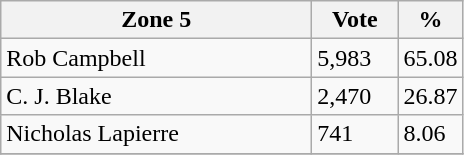<table class="wikitable">
<tr>
<th bgcolor="#DDDDFF" width="200px">Zone 5</th>
<th bgcolor="#DDDDFF" width="50px">Vote</th>
<th bgcolor="#DDDDFF" width="30px">%</th>
</tr>
<tr>
<td>Rob Campbell</td>
<td>5,983</td>
<td>65.08</td>
</tr>
<tr>
<td>C. J. Blake</td>
<td>2,470</td>
<td>26.87</td>
</tr>
<tr>
<td>Nicholas Lapierre</td>
<td>741</td>
<td>8.06</td>
</tr>
<tr>
</tr>
</table>
